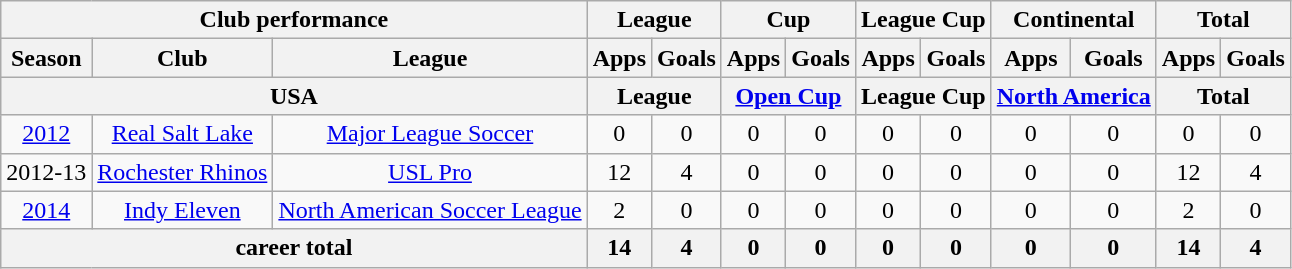<table class="wikitable" style="text-align:center">
<tr>
<th colspan=3>Club performance</th>
<th colspan=2>League</th>
<th colspan=2>Cup</th>
<th colspan=2>League Cup</th>
<th colspan=2>Continental</th>
<th colspan=2>Total</th>
</tr>
<tr>
<th>Season</th>
<th>Club</th>
<th>League</th>
<th>Apps</th>
<th>Goals</th>
<th>Apps</th>
<th>Goals</th>
<th>Apps</th>
<th>Goals</th>
<th>Apps</th>
<th>Goals</th>
<th>Apps</th>
<th>Goals</th>
</tr>
<tr>
<th colspan=3>USA</th>
<th colspan=2>League</th>
<th colspan=2><a href='#'>Open Cup</a></th>
<th colspan=2>League Cup</th>
<th colspan=2><a href='#'>North America</a></th>
<th colspan=2>Total</th>
</tr>
<tr>
<td><a href='#'>2012</a></td>
<td><a href='#'>Real Salt Lake</a></td>
<td><a href='#'>Major League Soccer</a></td>
<td>0</td>
<td>0</td>
<td>0</td>
<td>0</td>
<td>0</td>
<td>0</td>
<td>0</td>
<td>0</td>
<td>0</td>
<td>0</td>
</tr>
<tr>
<td 2012-13 Rochester Rhinos season>2012-13</td>
<td><a href='#'>Rochester Rhinos</a></td>
<td><a href='#'>USL Pro</a></td>
<td>12</td>
<td>4</td>
<td>0</td>
<td>0</td>
<td>0</td>
<td>0</td>
<td>0</td>
<td>0</td>
<td>12</td>
<td>4</td>
</tr>
<tr>
<td><a href='#'>2014</a></td>
<td><a href='#'>Indy Eleven</a></td>
<td><a href='#'>North American Soccer League</a></td>
<td>2</td>
<td>0</td>
<td>0</td>
<td>0</td>
<td>0</td>
<td>0</td>
<td>0</td>
<td>0</td>
<td>2</td>
<td>0</td>
</tr>
<tr>
<th colspan=3>career total</th>
<th>14</th>
<th>4</th>
<th>0</th>
<th>0</th>
<th>0</th>
<th>0</th>
<th>0</th>
<th>0</th>
<th>14</th>
<th>4</th>
</tr>
</table>
